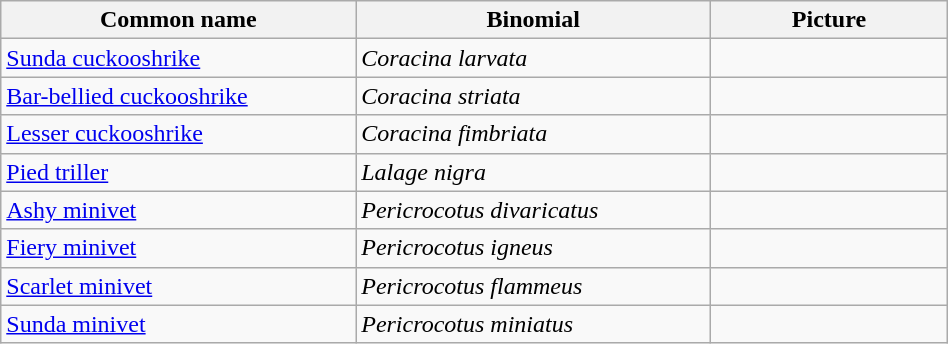<table width=50% class="wikitable">
<tr>
<th width=30%>Common name</th>
<th width=30%>Binomial</th>
<th width=20%>Picture</th>
</tr>
<tr>
<td><a href='#'>Sunda cuckooshrike</a></td>
<td><em>Coracina larvata</em></td>
<td></td>
</tr>
<tr>
<td><a href='#'>Bar-bellied cuckooshrike</a></td>
<td><em>Coracina striata</em></td>
<td></td>
</tr>
<tr>
<td><a href='#'>Lesser cuckooshrike</a></td>
<td><em>Coracina fimbriata</em></td>
<td></td>
</tr>
<tr>
<td><a href='#'>Pied triller</a></td>
<td><em>Lalage nigra</em></td>
<td></td>
</tr>
<tr>
<td><a href='#'>Ashy minivet</a></td>
<td><em>Pericrocotus divaricatus</em></td>
<td></td>
</tr>
<tr>
<td><a href='#'>Fiery minivet</a></td>
<td><em>Pericrocotus igneus</em></td>
<td></td>
</tr>
<tr>
<td><a href='#'>Scarlet minivet</a></td>
<td><em>Pericrocotus flammeus</em></td>
<td></td>
</tr>
<tr>
<td><a href='#'>Sunda minivet</a></td>
<td><em>Pericrocotus miniatus</em></td>
<td></td>
</tr>
</table>
